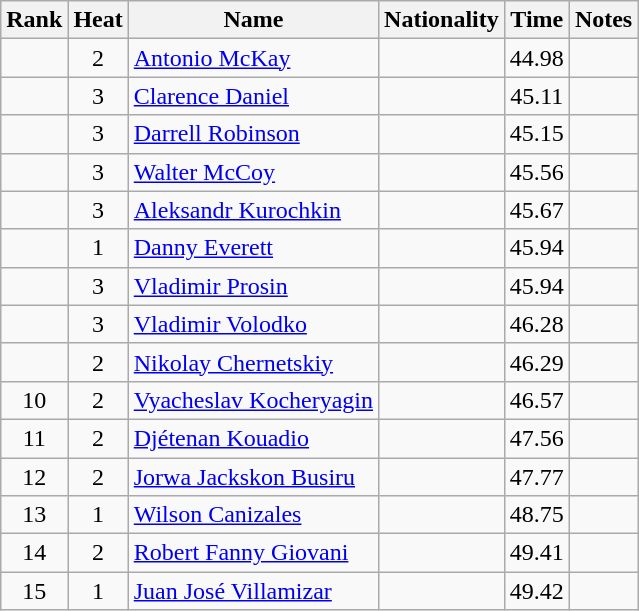<table class="wikitable sortable" style="text-align:center">
<tr>
<th>Rank</th>
<th>Heat</th>
<th>Name</th>
<th>Nationality</th>
<th>Time</th>
<th>Notes</th>
</tr>
<tr>
<td></td>
<td>2</td>
<td align=left><a href='#'>Antonio McKay</a></td>
<td align=left></td>
<td>44.98</td>
<td></td>
</tr>
<tr>
<td></td>
<td>3</td>
<td align=left><a href='#'>Clarence Daniel</a></td>
<td align=left></td>
<td>45.11</td>
<td></td>
</tr>
<tr>
<td></td>
<td>3</td>
<td align=left><a href='#'>Darrell Robinson</a></td>
<td align=left></td>
<td>45.15</td>
<td></td>
</tr>
<tr>
<td></td>
<td>3</td>
<td align=left><a href='#'>Walter McCoy</a></td>
<td align=left></td>
<td>45.56</td>
<td></td>
</tr>
<tr>
<td></td>
<td>3</td>
<td align=left><a href='#'>Aleksandr Kurochkin</a></td>
<td align=left></td>
<td>45.67</td>
<td></td>
</tr>
<tr>
<td></td>
<td>1</td>
<td align=left><a href='#'>Danny Everett</a></td>
<td align=left></td>
<td>45.94</td>
<td></td>
</tr>
<tr>
<td></td>
<td>3</td>
<td align=left><a href='#'>Vladimir Prosin</a></td>
<td align=left></td>
<td>45.94</td>
<td></td>
</tr>
<tr>
<td></td>
<td>3</td>
<td align=left><a href='#'>Vladimir Volodko</a></td>
<td align=left></td>
<td>46.28</td>
<td></td>
</tr>
<tr>
<td></td>
<td>2</td>
<td align=left><a href='#'>Nikolay Chernetskiy</a></td>
<td align=left></td>
<td>46.29</td>
<td></td>
</tr>
<tr>
<td>10</td>
<td>2</td>
<td align=left><a href='#'>Vyacheslav Kocheryagin</a></td>
<td align=left></td>
<td>46.57</td>
<td></td>
</tr>
<tr>
<td>11</td>
<td>2</td>
<td align=left><a href='#'>Djétenan Kouadio</a></td>
<td align=left></td>
<td>47.56</td>
<td></td>
</tr>
<tr>
<td>12</td>
<td>2</td>
<td align=left><a href='#'>Jorwa Jackskon Busiru</a></td>
<td align=left></td>
<td>47.77</td>
<td></td>
</tr>
<tr>
<td>13</td>
<td>1</td>
<td align=left><a href='#'>Wilson Canizales</a></td>
<td align=left></td>
<td>48.75</td>
<td></td>
</tr>
<tr>
<td>14</td>
<td>2</td>
<td align=left><a href='#'>Robert Fanny Giovani</a></td>
<td align=left></td>
<td>49.41</td>
<td></td>
</tr>
<tr>
<td>15</td>
<td>1</td>
<td align=left><a href='#'>Juan José Villamizar</a></td>
<td align=left></td>
<td>49.42</td>
<td></td>
</tr>
</table>
